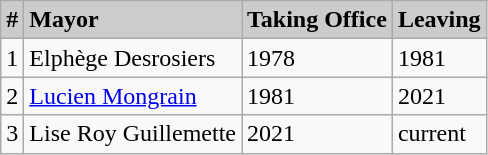<table class="wikitable">
<tr>
<td bgcolor=#cccccc><strong>#</strong></td>
<td bgcolor=#cccccc><strong>Mayor</strong></td>
<td bgcolor=#cccccc><strong>Taking Office</strong></td>
<td bgcolor=#cccccc><strong>Leaving</strong></td>
</tr>
<tr>
<td>1</td>
<td>Elphège Desrosiers</td>
<td>1978</td>
<td>1981</td>
</tr>
<tr>
<td>2</td>
<td><a href='#'>Lucien Mongrain</a></td>
<td>1981</td>
<td>2021</td>
</tr>
<tr>
<td>3</td>
<td>Lise Roy Guillemette</td>
<td>2021</td>
<td>current</td>
</tr>
</table>
